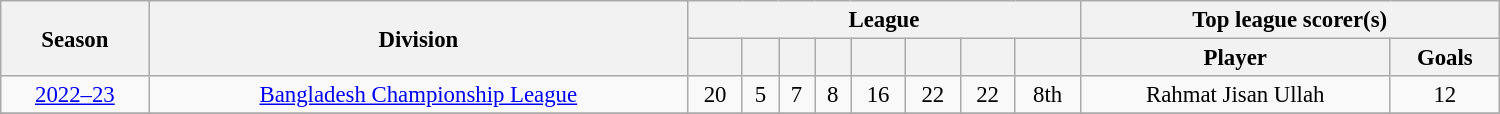<table class="wikitable sortable" style="text-align: center; font-size: 95%; width: 1000px"">
<tr>
<th rowspan="2">Season</th>
<th rowspan="2"><strong>Division</strong></th>
<th colspan="8">League</th>
<th colspan="2">Top league scorer(s)</th>
</tr>
<tr>
<th></th>
<th></th>
<th></th>
<th></th>
<th></th>
<th></th>
<th></th>
<th></th>
<th>Player</th>
<th>Goals</th>
</tr>
<tr>
<td><a href='#'>2022–23</a></td>
<td><a href='#'>Bangladesh Championship League</a></td>
<td>20</td>
<td>5</td>
<td>7</td>
<td>8</td>
<td>16</td>
<td>22</td>
<td>22</td>
<td>8th</td>
<td> Rahmat Jisan Ullah</td>
<td>12</td>
</tr>
<tr>
</tr>
</table>
